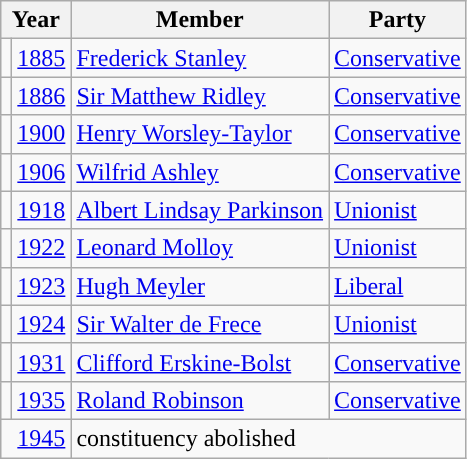<table class="wikitable">
<tr>
<th colspan="2">Year</th>
<th>Member</th>
<th>Party</th>
</tr>
<tr>
<td style="color:inherit;background-color: "></td>
<td><a href='#'>1885</a></td>
<td><a href='#'>Frederick Stanley</a></td>
<td><a href='#'>Conservative</a></td>
</tr>
<tr>
<td style="color:inherit;background-color: "></td>
<td><a href='#'>1886</a></td>
<td><a href='#'>Sir Matthew Ridley</a></td>
<td><a href='#'>Conservative</a></td>
</tr>
<tr>
<td style="color:inherit;background-color: "></td>
<td><a href='#'>1900</a></td>
<td><a href='#'>Henry Worsley-Taylor</a></td>
<td><a href='#'>Conservative</a></td>
</tr>
<tr>
<td style="color:inherit;background-color: "></td>
<td><a href='#'>1906</a></td>
<td><a href='#'>Wilfrid Ashley</a></td>
<td><a href='#'>Conservative</a></td>
</tr>
<tr>
<td style="color:inherit;background-color: "></td>
<td><a href='#'>1918</a></td>
<td><a href='#'>Albert Lindsay Parkinson</a></td>
<td><a href='#'>Unionist</a></td>
</tr>
<tr>
<td style="color:inherit;background-color: "></td>
<td><a href='#'>1922</a></td>
<td><a href='#'>Leonard Molloy</a></td>
<td><a href='#'>Unionist</a></td>
</tr>
<tr>
<td style="color:inherit;background-color: "></td>
<td><a href='#'>1923</a></td>
<td><a href='#'>Hugh Meyler</a></td>
<td><a href='#'>Liberal</a></td>
</tr>
<tr>
<td style="color:inherit;background-color: "></td>
<td><a href='#'>1924</a></td>
<td><a href='#'>Sir Walter de Frece</a></td>
<td><a href='#'>Unionist</a></td>
</tr>
<tr>
<td style="color:inherit;background-color: "></td>
<td><a href='#'>1931</a></td>
<td><a href='#'>Clifford Erskine-Bolst</a></td>
<td><a href='#'>Conservative</a></td>
</tr>
<tr>
<td style="color:inherit;background-color: "></td>
<td><a href='#'>1935</a></td>
<td><a href='#'>Roland Robinson</a></td>
<td><a href='#'>Conservative</a></td>
</tr>
<tr>
<td colspan="2" align="right"><a href='#'>1945</a></td>
<td colspan="2">constituency abolished</td>
</tr>
</table>
